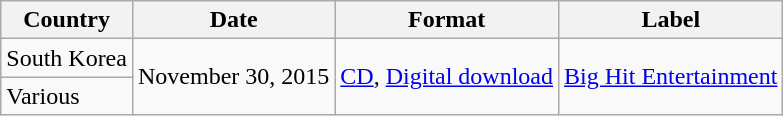<table class="wikitable">
<tr>
<th>Country</th>
<th>Date</th>
<th>Format</th>
<th>Label</th>
</tr>
<tr>
<td>South Korea</td>
<td rowspan="2">November 30, 2015</td>
<td rowspan="2"><a href='#'>CD</a>, <a href='#'>Digital download</a></td>
<td rowspan="2"><a href='#'>Big Hit Entertainment</a></td>
</tr>
<tr>
<td>Various</td>
</tr>
</table>
